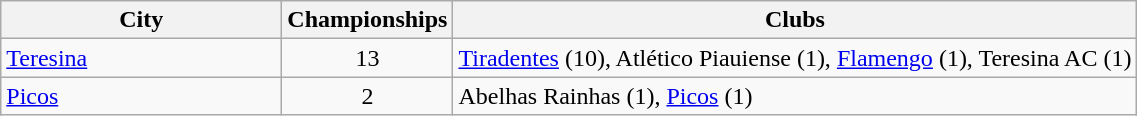<table class="wikitable">
<tr>
<th style="width:180px">City</th>
<th>Championships</th>
<th>Clubs</th>
</tr>
<tr>
<td> <a href='#'>Teresina</a></td>
<td align="center">13</td>
<td><a href='#'>Tiradentes</a> (10), Atlético Piauiense (1), <a href='#'>Flamengo</a> (1), Teresina AC (1)</td>
</tr>
<tr>
<td> <a href='#'>Picos</a></td>
<td align="center">2</td>
<td>Abelhas Rainhas (1), <a href='#'>Picos</a> (1)</td>
</tr>
</table>
